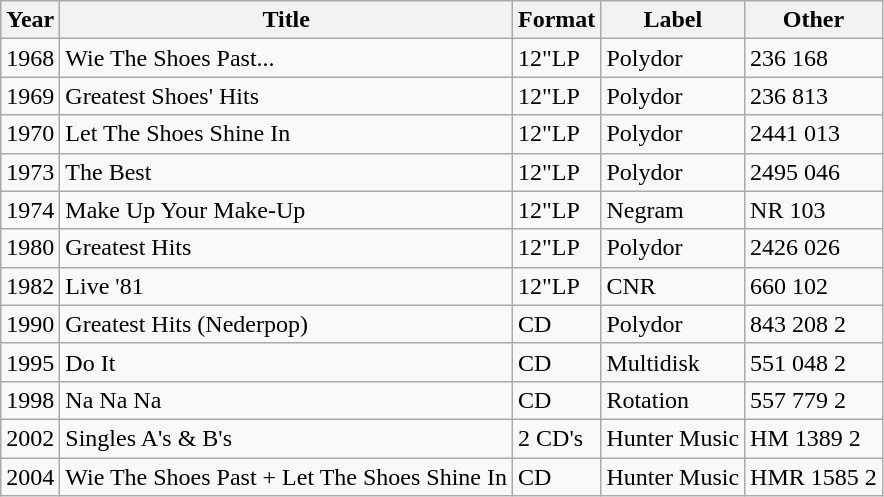<table class="wikitable">
<tr>
<th>Year</th>
<th>Title</th>
<th>Format</th>
<th>Label</th>
<th>Other</th>
</tr>
<tr>
<td>1968</td>
<td>Wie The Shoes Past...</td>
<td>12"LP</td>
<td>Polydor</td>
<td>236 168</td>
</tr>
<tr>
<td>1969</td>
<td>Greatest Shoes' Hits</td>
<td>12"LP</td>
<td>Polydor</td>
<td>236 813</td>
</tr>
<tr>
<td>1970</td>
<td>Let The Shoes Shine In</td>
<td>12"LP</td>
<td>Polydor</td>
<td>2441 013</td>
</tr>
<tr>
<td>1973</td>
<td>The Best</td>
<td>12"LP</td>
<td>Polydor</td>
<td>2495 046</td>
</tr>
<tr>
<td>1974</td>
<td>Make Up Your Make-Up</td>
<td>12"LP</td>
<td>Negram</td>
<td>NR 103</td>
</tr>
<tr>
<td>1980</td>
<td>Greatest Hits</td>
<td>12"LP</td>
<td>Polydor</td>
<td>2426 026</td>
</tr>
<tr>
<td>1982</td>
<td>Live '81</td>
<td>12"LP</td>
<td>CNR</td>
<td>660 102</td>
</tr>
<tr>
<td>1990</td>
<td>Greatest Hits (Nederpop)</td>
<td>CD</td>
<td>Polydor</td>
<td>843 208 2</td>
</tr>
<tr>
<td>1995</td>
<td>Do It</td>
<td>CD</td>
<td>Multidisk</td>
<td>551 048 2</td>
</tr>
<tr>
<td>1998</td>
<td>Na Na Na</td>
<td>CD</td>
<td>Rotation</td>
<td>557 779 2</td>
</tr>
<tr>
<td>2002</td>
<td>Singles A's & B's</td>
<td>2 CD's</td>
<td>Hunter Music</td>
<td>HM 1389 2</td>
</tr>
<tr>
<td>2004</td>
<td>Wie The Shoes Past + Let The Shoes Shine In</td>
<td>CD</td>
<td>Hunter Music</td>
<td>HMR 1585 2</td>
</tr>
</table>
